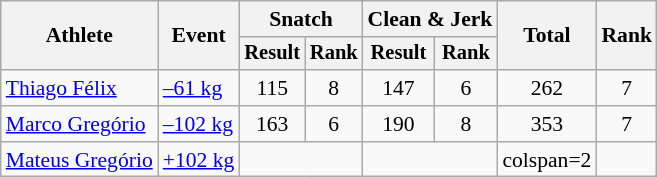<table class="wikitable" style="font-size:90%">
<tr>
<th rowspan=2>Athlete</th>
<th rowspan=2>Event</th>
<th colspan="2">Snatch</th>
<th colspan="2">Clean & Jerk</th>
<th rowspan="2">Total</th>
<th rowspan="2">Rank</th>
</tr>
<tr style="font-size:95%">
<th>Result</th>
<th>Rank</th>
<th>Result</th>
<th>Rank</th>
</tr>
<tr align=center>
<td align=left><a href='#'>Thiago Félix</a></td>
<td align=left><a href='#'>–61 kg</a></td>
<td>115</td>
<td>8</td>
<td>147</td>
<td>6</td>
<td>262</td>
<td>7</td>
</tr>
<tr align=center>
<td align=left><a href='#'>Marco Gregório</a></td>
<td align=left><a href='#'>–102 kg</a></td>
<td>163</td>
<td>6</td>
<td>190</td>
<td>8</td>
<td>353</td>
<td>7</td>
</tr>
<tr align=center>
<td align=left><a href='#'>Mateus Gregório</a></td>
<td align=left><a href='#'>+102 kg</a></td>
<td colspan=2><s></s></td>
<td colspan=2><s></s></td>
<td>colspan=2 </td>
</tr>
</table>
